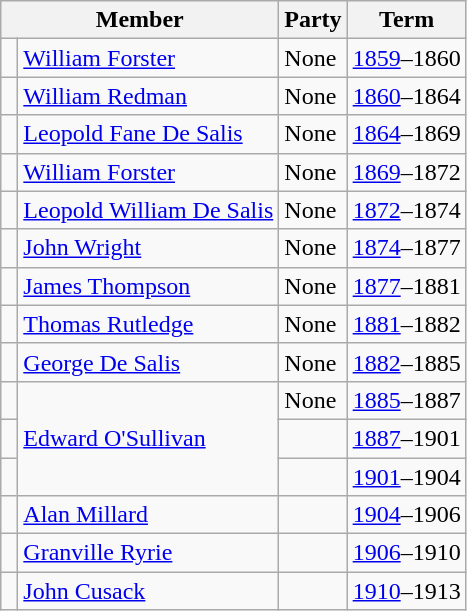<table class="wikitable">
<tr>
<th colspan="2">Member</th>
<th>Party</th>
<th>Term</th>
</tr>
<tr>
<td> </td>
<td><a href='#'>William Forster</a></td>
<td>None</td>
<td><a href='#'>1859</a>–1860</td>
</tr>
<tr>
<td> </td>
<td><a href='#'>William Redman</a></td>
<td>None</td>
<td><a href='#'>1860</a>–1864</td>
</tr>
<tr>
<td> </td>
<td><a href='#'>Leopold Fane De Salis</a></td>
<td>None</td>
<td><a href='#'>1864</a>–1869</td>
</tr>
<tr>
<td> </td>
<td><a href='#'>William Forster</a></td>
<td>None</td>
<td><a href='#'>1869</a>–1872</td>
</tr>
<tr>
<td> </td>
<td><a href='#'>Leopold William De Salis</a></td>
<td>None</td>
<td><a href='#'>1872</a>–1874</td>
</tr>
<tr>
<td> </td>
<td><a href='#'>John Wright</a></td>
<td>None</td>
<td><a href='#'>1874</a>–1877</td>
</tr>
<tr>
<td> </td>
<td><a href='#'>James Thompson</a></td>
<td>None</td>
<td><a href='#'>1877</a>–1881</td>
</tr>
<tr>
<td> </td>
<td><a href='#'>Thomas Rutledge</a></td>
<td>None</td>
<td><a href='#'>1881</a>–1882</td>
</tr>
<tr>
<td> </td>
<td><a href='#'>George De Salis</a></td>
<td>None</td>
<td><a href='#'>1882</a>–1885</td>
</tr>
<tr>
<td> </td>
<td rowspan="3"><a href='#'>Edward O'Sullivan</a></td>
<td>None</td>
<td><a href='#'>1885</a>–1887</td>
</tr>
<tr>
<td> </td>
<td></td>
<td><a href='#'>1887</a>–1901</td>
</tr>
<tr>
<td> </td>
<td></td>
<td><a href='#'>1901</a>–1904</td>
</tr>
<tr>
<td> </td>
<td><a href='#'>Alan Millard</a></td>
<td></td>
<td><a href='#'>1904</a>–1906</td>
</tr>
<tr>
<td> </td>
<td><a href='#'>Granville Ryrie</a></td>
<td></td>
<td><a href='#'>1906</a>–1910</td>
</tr>
<tr>
<td> </td>
<td><a href='#'>John Cusack</a></td>
<td></td>
<td><a href='#'>1910</a>–1913</td>
</tr>
</table>
